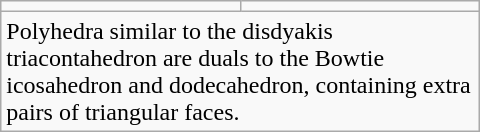<table class=wikitable align=right width=320>
<tr>
<td></td>
<td></td>
</tr>
<tr>
<td colspan=2>Polyhedra similar to the disdyakis triacontahedron are duals to the Bowtie icosahedron and dodecahedron, containing extra pairs of triangular faces.</td>
</tr>
</table>
